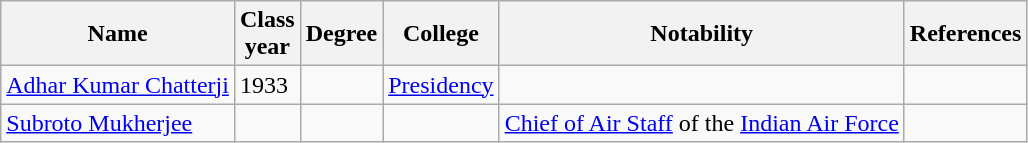<table class="wikitable sortable">
<tr>
<th>Name</th>
<th>Class<br>year</th>
<th>Degree</th>
<th>College</th>
<th class="unsortable">Notability</th>
<th class="unsortable">References</th>
</tr>
<tr>
<td><a href='#'>Adhar Kumar Chatterji</a></td>
<td>1933</td>
<td></td>
<td><a href='#'>Presidency</a></td>
<td></td>
<td></td>
</tr>
<tr>
<td><a href='#'>Subroto Mukherjee</a></td>
<td></td>
<td></td>
<td></td>
<td><a href='#'>Chief of Air Staff</a> of the <a href='#'>Indian Air Force</a></td>
<td></td>
</tr>
</table>
